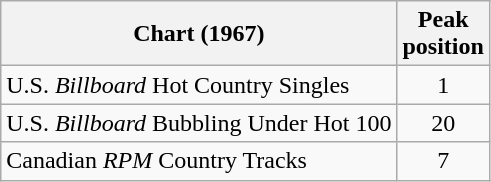<table class="wikitable sortable">
<tr>
<th align="left">Chart (1967)</th>
<th align="center">Peak<br>position</th>
</tr>
<tr>
<td>U.S. <em>Billboard</em> Hot Country Singles</td>
<td align="center">1</td>
</tr>
<tr>
<td>U.S. <em>Billboard</em> Bubbling Under Hot 100</td>
<td align="center">20</td>
</tr>
<tr>
<td>Canadian <em>RPM</em> Country Tracks</td>
<td align="center">7</td>
</tr>
</table>
